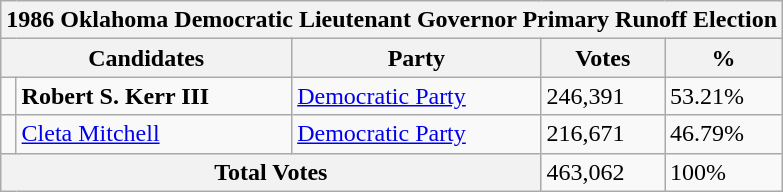<table class="wikitable">
<tr>
<th colspan="5"><strong>1986 Oklahoma Democratic Lieutenant Governor Primary Runoff Election</strong></th>
</tr>
<tr>
<th colspan="2">Candidates</th>
<th>Party</th>
<th>Votes</th>
<th>%</th>
</tr>
<tr>
<td></td>
<td><strong>Robert S. Kerr III</strong></td>
<td><a href='#'>Democratic Party</a></td>
<td>246,391</td>
<td>53.21%</td>
</tr>
<tr>
<td></td>
<td><a href='#'>Cleta Mitchell</a></td>
<td><a href='#'>Democratic Party</a></td>
<td>216,671</td>
<td>46.79%</td>
</tr>
<tr>
<th colspan="3"><strong>Total Votes</strong></th>
<td>463,062</td>
<td>100%</td>
</tr>
</table>
